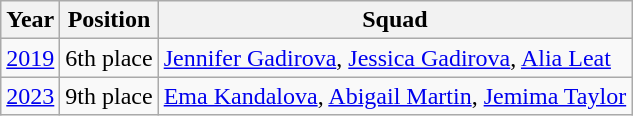<table class="wikitable mw-collapsible">
<tr>
<th>Year</th>
<th>Position</th>
<th>Squad</th>
</tr>
<tr>
<td><a href='#'>2019</a></td>
<td>6th place</td>
<td><a href='#'>Jennifer Gadirova</a>, <a href='#'>Jessica Gadirova</a>, <a href='#'>Alia Leat</a></td>
</tr>
<tr>
<td><a href='#'>2023</a></td>
<td>9th place</td>
<td><a href='#'>Ema Kandalova</a>, <a href='#'>Abigail Martin</a>, <a href='#'>Jemima Taylor</a></td>
</tr>
</table>
